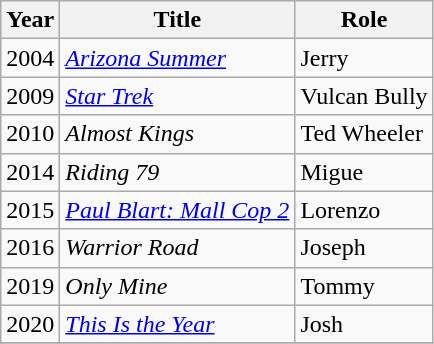<table class="wikitable sortable">
<tr>
<th>Year</th>
<th>Title</th>
<th>Role</th>
</tr>
<tr>
<td>2004</td>
<td><em><a href='#'>Arizona Summer</a></em></td>
<td>Jerry</td>
</tr>
<tr>
<td>2009</td>
<td><em><a href='#'>Star Trek</a></em></td>
<td>Vulcan Bully</td>
</tr>
<tr>
<td>2010</td>
<td><em>Almost Kings</em></td>
<td>Ted Wheeler</td>
</tr>
<tr>
<td>2014</td>
<td><em>Riding 79</em></td>
<td>Migue</td>
</tr>
<tr>
<td>2015</td>
<td><em><a href='#'>Paul Blart: Mall Cop 2</a></em></td>
<td>Lorenzo</td>
</tr>
<tr>
<td>2016</td>
<td><em>Warrior Road</em></td>
<td>Joseph</td>
</tr>
<tr>
<td>2019</td>
<td><em>Only Mine</em></td>
<td>Tommy</td>
</tr>
<tr>
<td>2020</td>
<td><em><a href='#'>This Is the Year</a></em></td>
<td>Josh</td>
</tr>
<tr>
</tr>
</table>
